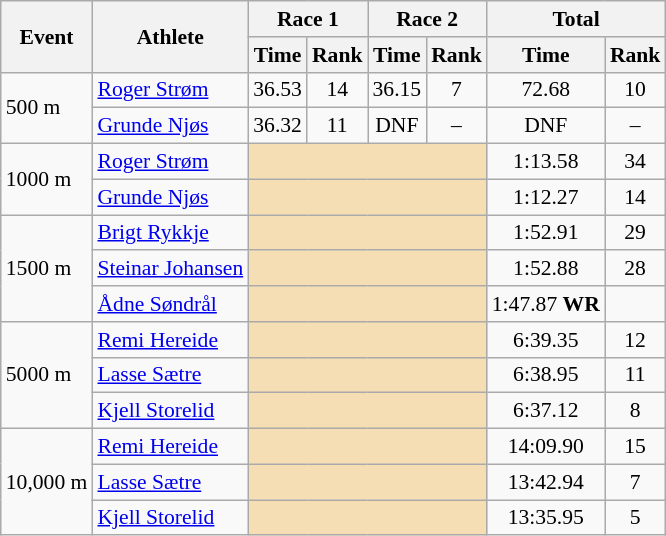<table class="wikitable" border="1" style="font-size:90%">
<tr>
<th rowspan=2>Event</th>
<th rowspan=2>Athlete</th>
<th colspan=2>Race 1</th>
<th colspan=2>Race 2</th>
<th colspan=2>Total</th>
</tr>
<tr>
<th>Time</th>
<th>Rank</th>
<th>Time</th>
<th>Rank</th>
<th>Time</th>
<th>Rank</th>
</tr>
<tr>
<td rowspan=2>500 m</td>
<td><a href='#'>Roger Strøm</a></td>
<td align=center>36.53</td>
<td align=center>14</td>
<td align=center>36.15</td>
<td align=center>7</td>
<td align=center>72.68</td>
<td align=center>10</td>
</tr>
<tr>
<td><a href='#'>Grunde Njøs</a></td>
<td align=center>36.32</td>
<td align=center>11</td>
<td align=center>DNF</td>
<td align=center>–</td>
<td align=center>DNF</td>
<td align=center>–</td>
</tr>
<tr>
<td rowspan=2>1000 m</td>
<td><a href='#'>Roger Strøm</a></td>
<td colspan="4" bgcolor="wheat"></td>
<td align=center>1:13.58</td>
<td align=center>34</td>
</tr>
<tr>
<td><a href='#'>Grunde Njøs</a></td>
<td colspan="4" bgcolor="wheat"></td>
<td align=center>1:12.27</td>
<td align=center>14</td>
</tr>
<tr>
<td rowspan=3>1500 m</td>
<td><a href='#'>Brigt Rykkje</a></td>
<td colspan="4" bgcolor="wheat"></td>
<td align=center>1:52.91</td>
<td align=center>29</td>
</tr>
<tr>
<td><a href='#'>Steinar Johansen</a></td>
<td colspan="4" bgcolor="wheat"></td>
<td align=center>1:52.88</td>
<td align=center>28</td>
</tr>
<tr>
<td><a href='#'>Ådne Søndrål</a></td>
<td colspan="4" bgcolor="wheat"></td>
<td align=center>1:47.87 <strong>WR</strong></td>
<td align=center></td>
</tr>
<tr>
<td rowspan=3>5000 m</td>
<td><a href='#'>Remi Hereide</a></td>
<td colspan="4" bgcolor="wheat"></td>
<td align=center>6:39.35</td>
<td align=center>12</td>
</tr>
<tr>
<td><a href='#'>Lasse Sætre</a></td>
<td colspan="4" bgcolor="wheat"></td>
<td align=center>6:38.95</td>
<td align=center>11</td>
</tr>
<tr>
<td><a href='#'>Kjell Storelid</a></td>
<td colspan="4" bgcolor="wheat"></td>
<td align=center>6:37.12</td>
<td align=center>8</td>
</tr>
<tr>
<td rowspan=3>10,000 m</td>
<td><a href='#'>Remi Hereide</a></td>
<td colspan="4" bgcolor="wheat"></td>
<td align=center>14:09.90</td>
<td align=center>15</td>
</tr>
<tr>
<td><a href='#'>Lasse Sætre</a></td>
<td colspan="4" bgcolor="wheat"></td>
<td align=center>13:42.94</td>
<td align=center>7</td>
</tr>
<tr>
<td><a href='#'>Kjell Storelid</a></td>
<td colspan="4" bgcolor="wheat"></td>
<td align=center>13:35.95</td>
<td align=center>5</td>
</tr>
</table>
